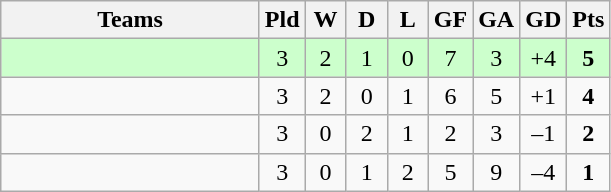<table class="wikitable" style="text-align: center;">
<tr>
<th width=165>Teams</th>
<th width=20>Pld</th>
<th width=20>W</th>
<th width=20>D</th>
<th width=20>L</th>
<th width=20>GF</th>
<th width=20>GA</th>
<th width=20>GD</th>
<th width=20>Pts</th>
</tr>
<tr align=center style="background:#ccffcc;">
<td style="text-align:left;"></td>
<td>3</td>
<td>2</td>
<td>1</td>
<td>0</td>
<td>7</td>
<td>3</td>
<td>+4</td>
<td><strong>5</strong></td>
</tr>
<tr align=center>
<td style="text-align:left;"></td>
<td>3</td>
<td>2</td>
<td>0</td>
<td>1</td>
<td>6</td>
<td>5</td>
<td>+1</td>
<td><strong>4</strong></td>
</tr>
<tr align=center>
<td style="text-align:left;"></td>
<td>3</td>
<td>0</td>
<td>2</td>
<td>1</td>
<td>2</td>
<td>3</td>
<td>–1</td>
<td><strong>2</strong></td>
</tr>
<tr align=center>
<td style="text-align:left;"></td>
<td>3</td>
<td>0</td>
<td>1</td>
<td>2</td>
<td>5</td>
<td>9</td>
<td>–4</td>
<td><strong>1</strong></td>
</tr>
</table>
